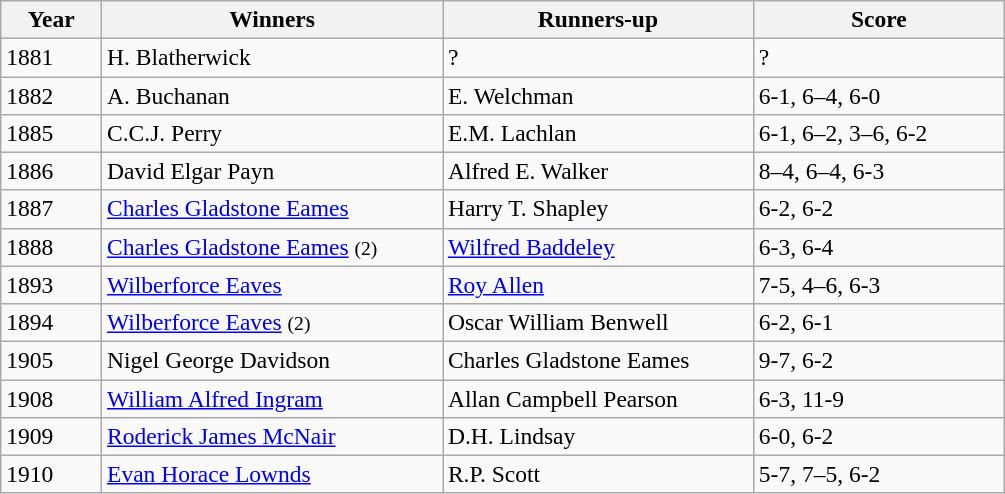<table class="wikitable" style="font-size:98%;">
<tr>
<th style="width:60px;">Year</th>
<th style="width:220px;">Winners</th>
<th style="width:200px;">Runners-up</th>
<th style="width:160px;">Score</th>
</tr>
<tr>
<td>1881</td>
<td> H. Blatherwick</td>
<td>?</td>
<td>?</td>
</tr>
<tr>
<td>1882</td>
<td> A. Buchanan</td>
<td> E. Welchman</td>
<td>6-1, 6–4, 6-0</td>
</tr>
<tr>
<td>1885</td>
<td> C.C.J. Perry</td>
<td> E.M. Lachlan</td>
<td>6-1, 6–2, 3–6, 6-2</td>
</tr>
<tr>
<td>1886</td>
<td> David Elgar Payn</td>
<td> Alfred E. Walker</td>
<td>8–4, 6–4, 6-3</td>
</tr>
<tr>
<td>1887</td>
<td> <a href='#'>Charles Gladstone Eames</a></td>
<td> Harry T. Shapley</td>
<td>6-2, 6-2</td>
</tr>
<tr>
<td>1888</td>
<td> <a href='#'>Charles Gladstone Eames</a> <small>(2)</small></td>
<td> <a href='#'>Wilfred Baddeley</a></td>
<td>6-3, 6-4</td>
</tr>
<tr>
<td>1893</td>
<td> <a href='#'>Wilberforce Eaves</a></td>
<td> <a href='#'>Roy Allen</a></td>
<td>7-5, 4–6, 6-3</td>
</tr>
<tr>
<td>1894</td>
<td> <a href='#'>Wilberforce Eaves</a> <small>(2)</small></td>
<td> Oscar William Benwell</td>
<td>6-2, 6-1</td>
</tr>
<tr>
<td>1905</td>
<td> Nigel George Davidson</td>
<td> Charles Gladstone Eames</td>
<td>9-7, 6-2</td>
</tr>
<tr>
<td>1908</td>
<td> <a href='#'>William Alfred Ingram</a></td>
<td> Allan Campbell Pearson</td>
<td>6-3, 11-9</td>
</tr>
<tr>
<td>1909</td>
<td> <a href='#'>Roderick James McNair</a></td>
<td> D.H. Lindsay</td>
<td>6-0, 6-2</td>
</tr>
<tr>
<td>1910</td>
<td> <a href='#'>Evan Horace Lownds</a></td>
<td> R.P. Scott</td>
<td>5-7, 7–5, 6-2</td>
</tr>
</table>
